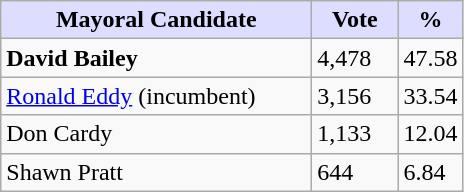<table class="wikitable">
<tr>
<th style="background:#ddf; width:200px;">Mayoral Candidate</th>
<th style="background:#ddf; width:50px;">Vote</th>
<th style="background:#ddf; width:30px;">%</th>
</tr>
<tr>
<td><strong>David Bailey</strong></td>
<td>4,478</td>
<td>47.58</td>
</tr>
<tr>
<td><a href='#'>Ronald Eddy</a> (incumbent)</td>
<td>3,156</td>
<td>33.54</td>
</tr>
<tr>
<td>Don Cardy</td>
<td>1,133</td>
<td>12.04</td>
</tr>
<tr>
<td>Shawn Pratt</td>
<td>644</td>
<td>6.84</td>
</tr>
</table>
